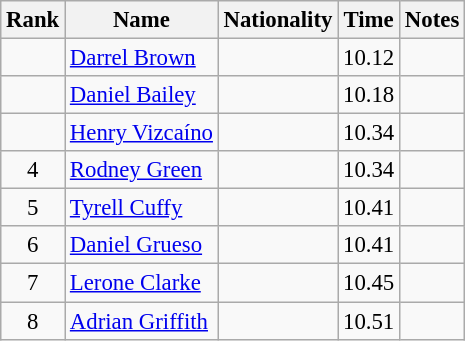<table class="wikitable sortable" style="text-align:center;font-size:95%">
<tr>
<th>Rank</th>
<th>Name</th>
<th>Nationality</th>
<th>Time</th>
<th>Notes</th>
</tr>
<tr>
<td></td>
<td align=left><a href='#'>Darrel Brown</a></td>
<td align=left></td>
<td>10.12</td>
<td></td>
</tr>
<tr>
<td></td>
<td align=left><a href='#'>Daniel Bailey</a></td>
<td align=left></td>
<td>10.18</td>
<td></td>
</tr>
<tr>
<td></td>
<td align=left><a href='#'>Henry Vizcaíno</a></td>
<td align=left></td>
<td>10.34</td>
<td></td>
</tr>
<tr>
<td>4</td>
<td align=left><a href='#'>Rodney Green</a></td>
<td align=left></td>
<td>10.34</td>
<td></td>
</tr>
<tr>
<td>5</td>
<td align=left><a href='#'>Tyrell Cuffy</a></td>
<td align=left></td>
<td>10.41</td>
<td></td>
</tr>
<tr>
<td>6</td>
<td align=left><a href='#'>Daniel Grueso</a></td>
<td align=left></td>
<td>10.41</td>
<td></td>
</tr>
<tr>
<td>7</td>
<td align=left><a href='#'>Lerone Clarke</a></td>
<td align=left></td>
<td>10.45</td>
<td></td>
</tr>
<tr>
<td>8</td>
<td align=left><a href='#'>Adrian Griffith</a></td>
<td align=left></td>
<td>10.51</td>
<td></td>
</tr>
</table>
